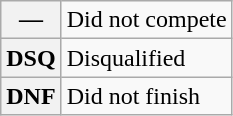<table class="wikitable">
<tr>
<th scope="row">—</th>
<td>Did not compete</td>
</tr>
<tr>
<th scope="row">DSQ</th>
<td>Disqualified</td>
</tr>
<tr>
<th scope="row">DNF</th>
<td>Did not finish</td>
</tr>
</table>
